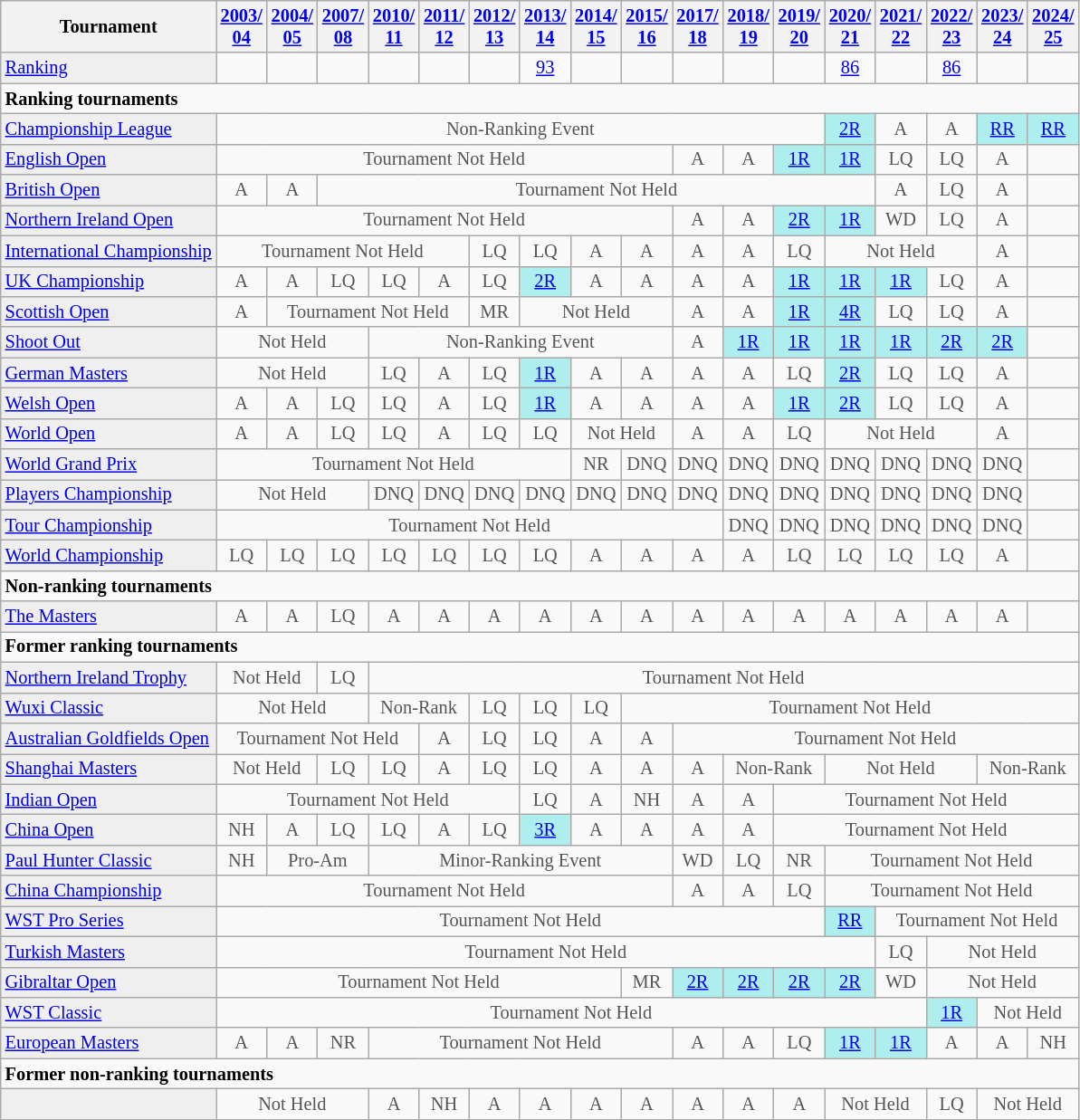<table class="wikitable" style="font-size:85%;">
<tr>
<th>Tournament</th>
<th><a href='#'>2003/<br>04</a></th>
<th><a href='#'>2004/<br>05</a></th>
<th><a href='#'>2007/<br>08</a></th>
<th><a href='#'>2010/<br>11</a></th>
<th><a href='#'>2011/<br>12</a></th>
<th><a href='#'>2012/<br>13</a></th>
<th><a href='#'>2013/<br>14</a></th>
<th><a href='#'>2014/<br>15</a></th>
<th><a href='#'>2015/<br>16</a></th>
<th><a href='#'>2017/<br>18</a></th>
<th><a href='#'>2018/<br>19</a></th>
<th><a href='#'>2019/<br>20</a></th>
<th><a href='#'>2020/<br>21</a></th>
<th><a href='#'>2021/<br>22</a></th>
<th><a href='#'>2022/<br>23</a></th>
<th><a href='#'>2023/<br>24</a></th>
<th><a href='#'>2024/<br>25</a></th>
</tr>
<tr>
<td style="background:#EFEFEF;"><a href='#'>Ranking</a></td>
<td align="center"></td>
<td align="center"></td>
<td align="center"></td>
<td align="center"></td>
<td align="center"></td>
<td align="center"></td>
<td align="center"><a href='#'>93</a></td>
<td align="center"></td>
<td align="center"></td>
<td align="center"></td>
<td align="center"></td>
<td align="center"></td>
<td align="center"><a href='#'>86</a></td>
<td align="center"></td>
<td align="center"><a href='#'>86</a></td>
<td align="center"></td>
<td align="center"></td>
</tr>
<tr>
<td colspan="20"><strong>Ranking tournaments</strong></td>
</tr>
<tr>
<td style="background:#EFEFEF;"><a href='#'>Championship League</a></td>
<td align="center" colspan="12" style="color:#555555;">Non-Ranking Event</td>
<td align="center" style="background:#afeeee;"><a href='#'>2R</a></td>
<td align="center" style="color:#555555;">A</td>
<td align="center" style="color:#555555;">A</td>
<td align="center" style="background:#afeeee;"><a href='#'>RR</a></td>
<td align="center" style="background:#afeeee;"><a href='#'>RR</a><br></td>
</tr>
<tr>
<td style="background:#EFEFEF;"><a href='#'>English Open</a></td>
<td align="center" colspan="9" style="color:#555555;">Tournament Not Held</td>
<td align="center" style="color:#555555;">A</td>
<td align="center" style="color:#555555;">A</td>
<td align="center" style="background:#afeeee;"><a href='#'>1R</a></td>
<td align="center" style="background:#afeeee;"><a href='#'>1R</a></td>
<td align="center" style="color:#555555;">LQ</td>
<td align="center" style="color:#555555;">LQ</td>
<td align="center" style="color:#555555;">A</td>
<td></td>
</tr>
<tr>
<td style="background:#EFEFEF;"><a href='#'>British Open</a></td>
<td align="center" style="color:#555555;">A</td>
<td align="center" style="color:#555555;">A</td>
<td align="center" colspan="11" style="color:#555555;">Tournament Not Held</td>
<td align="center" style="color:#555555;">A</td>
<td align="center" style="color:#555555;">LQ</td>
<td align="center" style="color:#555555;">A</td>
<td><br></td>
</tr>
<tr>
<td style="background:#EFEFEF;"><a href='#'>Northern Ireland Open</a></td>
<td align="center" colspan="9" style="color:#555555;">Tournament Not Held</td>
<td align="center" style="color:#555555;">A</td>
<td align="center" style="color:#555555;">A</td>
<td align="center" style="background:#afeeee;"><a href='#'>2R</a></td>
<td align="center" style="background:#afeeee;"><a href='#'>1R</a></td>
<td align="center" style="color:#555555;">WD</td>
<td align="center" style="color:#555555;">LQ</td>
<td align="center" style="color:#555555;">A</td>
<td></td>
</tr>
<tr>
<td style="background:#EFEFEF;"><a href='#'>International Championship</a></td>
<td align="center" colspan="5" style="color:#555555;">Tournament Not Held</td>
<td align="center" style="color:#555555;">LQ</td>
<td align="center" style="color:#555555;">LQ</td>
<td align="center" style="color:#555555;">A</td>
<td align="center" style="color:#555555;">A</td>
<td align="center" style="color:#555555;">A</td>
<td align="center" style="color:#555555;">A</td>
<td align="center" style="color:#555555;">LQ</td>
<td align="center" colspan="3" style="color:#555555;">Not Held</td>
<td align="center" style="color:#555555;">A</td>
<td></td>
</tr>
<tr>
<td style="background:#EFEFEF;"><a href='#'>UK Championship</a></td>
<td align="center" style="color:#555555;">A</td>
<td align="center" style="color:#555555;">A</td>
<td align="center" style="color:#555555;">LQ</td>
<td align="center" style="color:#555555;">LQ</td>
<td align="center" style="color:#555555;">A</td>
<td align="center" style="color:#555555;">LQ</td>
<td align="center" style="background:#afeeee;"><a href='#'>2R</a></td>
<td align="center" style="color:#555555;">A</td>
<td align="center" style="color:#555555;">A</td>
<td align="center" style="color:#555555;">A</td>
<td align="center" style="color:#555555;">A</td>
<td align="center" style="background:#afeeee;"><a href='#'>1R</a></td>
<td align="center" style="background:#afeeee;"><a href='#'>1R</a></td>
<td align="center" style="background:#afeeee;"><a href='#'>1R</a></td>
<td align="center" style="color:#555555;">LQ</td>
<td align="center" style="color:#555555;">A</td>
<td></td>
</tr>
<tr>
<td style="background:#EFEFEF;"><a href='#'>Scottish Open</a></td>
<td align="center" style="color:#555555;">A</td>
<td align="center" colspan="4" style="color:#555555;">Tournament Not Held</td>
<td align="center" style="color:#555555;">MR</td>
<td align="center" colspan="3" style="color:#555555;">Not Held</td>
<td align="center" style="color:#555555;">A</td>
<td align="center" style="color:#555555;">A</td>
<td align="center" style="background:#afeeee;"><a href='#'>1R</a></td>
<td align="center" style="background:#afeeee;"><a href='#'>4R</a></td>
<td align="center" style="color:#555555;">LQ</td>
<td align="center" style="color:#555555;">LQ</td>
<td align="center" style="color:#555555;">A</td>
<td></td>
</tr>
<tr>
<td style="background:#EFEFEF;"><a href='#'>Shoot Out</a></td>
<td align="center" colspan="3" style="color:#555555;">Not Held</td>
<td align="center" colspan="6" style="color:#555555;">Non-Ranking Event</td>
<td align="center" style="color:#555555;">A</td>
<td align="center" style="background:#afeeee;"><a href='#'>1R</a></td>
<td align="center" style="background:#afeeee;"><a href='#'>1R</a></td>
<td align="center" style="background:#afeeee;"><a href='#'>1R</a></td>
<td align="center" style="background:#afeeee;"><a href='#'>1R</a></td>
<td align="center" style="background:#afeeee;"><a href='#'>2R</a></td>
<td align="center" style="background:#afeeee;"><a href='#'>2R</a></td>
<td></td>
</tr>
<tr>
<td style="background:#EFEFEF;"><a href='#'>German Masters</a></td>
<td align="center" colspan="3" style="color:#555555;">Not Held</td>
<td align="center" style="color:#555555;">LQ</td>
<td align="center" style="color:#555555;">A</td>
<td align="center" style="color:#555555;">LQ</td>
<td align="center" style="background:#afeeee;"><a href='#'>1R</a></td>
<td align="center" style="color:#555555;">A</td>
<td align="center" style="color:#555555;">A</td>
<td align="center" style="color:#555555;">A</td>
<td align="center" style="color:#555555;">A</td>
<td align="center" style="color:#555555;">LQ</td>
<td align="center" style="background:#afeeee;"><a href='#'>2R</a></td>
<td align="center" style="color:#555555;">LQ</td>
<td align="center" style="color:#555555;">LQ</td>
<td align="center" style="color:#555555;">A</td>
<td></td>
</tr>
<tr>
<td style="background:#EFEFEF;"><a href='#'>Welsh Open</a></td>
<td align="center" style="color:#555555;">A</td>
<td align="center" style="color:#555555;">A</td>
<td align="center" style="color:#555555;">LQ</td>
<td align="center" style="color:#555555;">LQ</td>
<td align="center" style="color:#555555;">A</td>
<td align="center" style="color:#555555;">LQ</td>
<td align="center" style="background:#afeeee;"><a href='#'>1R</a></td>
<td align="center" style="color:#555555;">A</td>
<td align="center" style="color:#555555;">A</td>
<td align="center" style="color:#555555;">A</td>
<td align="center" style="color:#555555;">A</td>
<td align="center" style="background:#afeeee;"><a href='#'>1R</a></td>
<td align="center" style="background:#afeeee;"><a href='#'>2R</a></td>
<td align="center" style="color:#555555;">LQ</td>
<td align="center" style="color:#555555;">LQ</td>
<td align="center" style="color:#555555;">A</td>
<td></td>
</tr>
<tr>
<td style="background:#EFEFEF;"><a href='#'>World Open</a></td>
<td align="center" style="color:#555555;">A</td>
<td align="center" style="color:#555555;">A</td>
<td align="center" style="color:#555555;">LQ</td>
<td align="center" style="color:#555555;">LQ</td>
<td align="center" style="color:#555555;">A</td>
<td align="center" style="color:#555555;">LQ</td>
<td align="center" style="color:#555555;">LQ</td>
<td align="center" colspan="2" style="color:#555555;">Not Held</td>
<td align="center" style="color:#555555;">A</td>
<td align="center" style="color:#555555;">A</td>
<td align="center" style="color:#555555;">LQ</td>
<td align="center" colspan="3" style="color:#555555;">Not Held</td>
<td align="center" style="color:#555555;">A</td>
<td></td>
</tr>
<tr>
<td style="background:#EFEFEF;"><a href='#'>World Grand Prix</a></td>
<td align="center" colspan="7" style="color:#555555;">Tournament Not Held</td>
<td align="center" style="color:#555555;">NR</td>
<td align="center" style="color:#555555;">DNQ</td>
<td align="center" style="color:#555555;">DNQ</td>
<td align="center" style="color:#555555;">DNQ</td>
<td align="center" style="color:#555555;">DNQ</td>
<td align="center" style="color:#555555;">DNQ</td>
<td align="center" style="color:#555555;">DNQ</td>
<td align="center" style="color:#555555;">DNQ</td>
<td align="center" style="color:#555555;">DNQ</td>
<td></td>
</tr>
<tr>
<td style="background:#EFEFEF;"><a href='#'>Players Championship</a></td>
<td align="center" colspan="3" style="color:#555555;">Not Held</td>
<td align="center" style="color:#555555;">DNQ</td>
<td align="center" style="color:#555555;">DNQ</td>
<td align="center" style="color:#555555;">DNQ</td>
<td align="center" style="color:#555555;">DNQ</td>
<td align="center" style="color:#555555;">DNQ</td>
<td align="center" style="color:#555555;">DNQ</td>
<td align="center" style="color:#555555;">DNQ</td>
<td align="center" style="color:#555555;">DNQ</td>
<td align="center" style="color:#555555;">DNQ</td>
<td align="center" style="color:#555555;">DNQ</td>
<td align="center" style="color:#555555;">DNQ</td>
<td align="center" style="color:#555555;">DNQ</td>
<td align="center" style="color:#555555;">DNQ</td>
<td></td>
</tr>
<tr>
<td style="background:#EFEFEF;"><a href='#'>Tour Championship</a></td>
<td align="center" colspan="10" style="color:#555555;">Tournament Not Held</td>
<td align="center" style="color:#555555;">DNQ</td>
<td align="center" style="color:#555555;">DNQ</td>
<td align="center" style="color:#555555;">DNQ</td>
<td align="center" style="color:#555555;">DNQ</td>
<td align="center" style="color:#555555;">DNQ</td>
<td align="center" style="color:#555555;">DNQ</td>
<td></td>
</tr>
<tr>
<td style="background:#EFEFEF;"><a href='#'>World Championship</a></td>
<td align="center" style="color:#555555;">LQ</td>
<td align="center" style="color:#555555;">LQ</td>
<td align="center" style="color:#555555;">LQ</td>
<td align="center" style="color:#555555;">LQ</td>
<td align="center" style="color:#555555;">LQ</td>
<td align="center" style="color:#555555;">LQ</td>
<td align="center" style="color:#555555;">LQ</td>
<td align="center" style="color:#555555;">A</td>
<td align="center" style="color:#555555;">A</td>
<td align="center" style="color:#555555;">A</td>
<td align="center" style="color:#555555;">A</td>
<td align="center" style="color:#555555;">LQ</td>
<td align="center" style="color:#555555;">LQ</td>
<td align="center" style="color:#555555;">LQ</td>
<td align="center" style="color:#555555;">LQ</td>
<td align="center" style="color:#555555;">A</td>
<td></td>
</tr>
<tr>
<td colspan="20"><strong>Non-ranking tournaments</strong></td>
</tr>
<tr>
<td style="background:#EFEFEF;"><a href='#'>The Masters</a></td>
<td align="center" style="color:#555555;">A</td>
<td align="center" style="color:#555555;">A</td>
<td align="center" style="color:#555555;">LQ</td>
<td align="center" style="color:#555555;">A</td>
<td align="center" style="color:#555555;">A</td>
<td align="center" style="color:#555555;">A</td>
<td align="center" style="color:#555555;">A</td>
<td align="center" style="color:#555555;">A</td>
<td align="center" style="color:#555555;">A</td>
<td align="center" style="color:#555555;">A</td>
<td align="center" style="color:#555555;">A</td>
<td align="center" style="color:#555555;">A</td>
<td align="center" style="color:#555555;">A</td>
<td align="center" style="color:#555555;">A</td>
<td align="center" style="color:#555555;">A</td>
<td align="center" style="color:#555555;">A</td>
<td></td>
</tr>
<tr>
<td colspan="20"><strong>Former ranking tournaments</strong></td>
</tr>
<tr>
<td style="background:#EFEFEF;"><a href='#'>Northern Ireland Trophy</a></td>
<td align="center" colspan="2" style="color:#555555;">Not Held</td>
<td align="center" style="color:#555555;">LQ</td>
<td align="center" colspan="20" style="color:#555555;">Tournament Not Held</td>
</tr>
<tr>
<td style="background:#EFEFEF;"><a href='#'>Wuxi Classic</a></td>
<td align="center" colspan="3" style="color:#555555;">Not Held</td>
<td align="center" colspan="2" style="color:#555555;">Non-Rank</td>
<td align="center" style="color:#555555;">LQ</td>
<td align="center" style="color:#555555;">LQ</td>
<td align="center" style="color:#555555;">LQ</td>
<td align="center" colspan="20" style="color:#555555;">Tournament Not Held</td>
</tr>
<tr>
<td style="background:#EFEFEF;"><a href='#'>Australian Goldfields Open</a></td>
<td align="center" colspan="4" style="color:#555555;">Tournament Not Held</td>
<td align="center" style="color:#555555;">A</td>
<td align="center" style="color:#555555;">LQ</td>
<td align="center" style="color:#555555;">LQ</td>
<td align="center" style="color:#555555;">A</td>
<td align="center" style="color:#555555;">A</td>
<td align="center" colspan="20" style="color:#555555;">Tournament Not Held</td>
</tr>
<tr>
<td style="background:#EFEFEF;"><a href='#'>Shanghai Masters</a></td>
<td align="center" colspan="2" style="color:#555555;">Not Held</td>
<td align="center" style="color:#555555;">LQ</td>
<td align="center" style="color:#555555;">LQ</td>
<td align="center" style="color:#555555;">A</td>
<td align="center" style="color:#555555;">LQ</td>
<td align="center" style="color:#555555;">LQ</td>
<td align="center" style="color:#555555;">A</td>
<td align="center" style="color:#555555;">A</td>
<td align="center" style="color:#555555;">A</td>
<td align="center" colspan="2" style="color:#555555;">Non-Rank</td>
<td align="center" colspan="3" style="color:#555555;">Not Held</td>
<td align="center" colspan="2" style="color:#555555;">Non-Rank</td>
</tr>
<tr>
<td style="background:#EFEFEF;"><a href='#'>Indian Open</a></td>
<td align="center" colspan="6" style="color:#555555;">Tournament Not Held</td>
<td align="center" style="color:#555555;">LQ</td>
<td align="center" style="color:#555555;">A</td>
<td align="center" style="color:#555555;">NH</td>
<td align="center" style="color:#555555;">A</td>
<td align="center" style="color:#555555;">A</td>
<td align="center" colspan="20" style="color:#555555;">Tournament Not Held</td>
</tr>
<tr>
<td style="background:#EFEFEF;"><a href='#'>China Open</a></td>
<td align="center" style="color:#555555;">NH</td>
<td align="center" style="color:#555555;">A</td>
<td align="center" style="color:#555555;">LQ</td>
<td align="center" style="color:#555555;">LQ</td>
<td align="center" style="color:#555555;">A</td>
<td align="center" style="color:#555555;">LQ</td>
<td align="center" style="background:#afeeee;"><a href='#'>3R</a></td>
<td align="center" style="color:#555555;">A</td>
<td align="center" style="color:#555555;">A</td>
<td align="center" style="color:#555555;">A</td>
<td align="center" style="color:#555555;">A</td>
<td align="center" colspan="20" style="color:#555555;">Tournament Not Held</td>
</tr>
<tr>
<td style="background:#EFEFEF;"><a href='#'>Paul Hunter Classic</a></td>
<td align="center" style="color:#555555;">NH</td>
<td align="center" colspan="2" style="color:#555555;">Pro-Am</td>
<td align="center" colspan="6" style="color:#555555;">Minor-Ranking Event</td>
<td align="center" style="color:#555555;">WD</td>
<td align="center" style="color:#555555;">LQ</td>
<td align="center" style="color:#555555;">NR</td>
<td align="center" colspan="20" style="color:#555555;">Tournament Not Held</td>
</tr>
<tr>
<td style="background:#EFEFEF;"><a href='#'>China Championship</a></td>
<td align="center" colspan="9" style="color:#555555;">Tournament Not Held</td>
<td align="center" style="color:#555555;">A</td>
<td align="center" style="color:#555555;">A</td>
<td align="center" style="color:#555555;">LQ</td>
<td align="center" colspan="20" style="color:#555555;">Tournament Not Held</td>
</tr>
<tr>
<td style="background:#EFEFEF;"><a href='#'>WST Pro Series</a></td>
<td align="center" colspan="12" style="color:#555555;">Tournament Not Held</td>
<td align="center" style="background:#afeeee;"><a href='#'>RR</a></td>
<td align="center" colspan="20" style="color:#555555;">Tournament Not Held</td>
</tr>
<tr>
<td style="background:#EFEFEF;"><a href='#'>Turkish Masters</a></td>
<td align="center" colspan="13" style="color:#555555;">Tournament Not Held</td>
<td align="center" style="color:#555555;">LQ</td>
<td align="center" colspan="3" style="color:#555555;">Not Held</td>
</tr>
<tr>
<td style="background:#EFEFEF;"><a href='#'>Gibraltar Open</a></td>
<td align="center" colspan="8" style="color:#555555;">Tournament Not Held</td>
<td align="center" style="color:#555555;">MR</td>
<td align="center" style="background:#afeeee;"><a href='#'>2R</a></td>
<td align="center" style="background:#afeeee;"><a href='#'>2R</a></td>
<td align="center" style="background:#afeeee;"><a href='#'>2R</a></td>
<td align="center" style="background:#afeeee;"><a href='#'>2R</a></td>
<td align="center" style="color:#555555;">WD</td>
<td align="center" colspan="3" style="color:#555555;">Not Held</td>
</tr>
<tr>
<td style="background:#EFEFEF;"><a href='#'>WST Classic</a></td>
<td align="center" colspan="14" style="color:#555555;">Tournament Not Held</td>
<td align="center" style="background:#afeeee;"><a href='#'>1R</a></td>
<td align="center" colspan="2" style="color:#555555;">Not Held</td>
</tr>
<tr>
<td style="background:#EFEFEF;"><a href='#'>European Masters</a></td>
<td align="center" style="color:#555555;">A</td>
<td align="center" style="color:#555555;">A</td>
<td align="center" style="color:#555555;">NR</td>
<td align="center" colspan="6" style="color:#555555;">Tournament Not Held</td>
<td align="center" style="color:#555555;">A</td>
<td align="center" style="color:#555555;">A</td>
<td align="center" style="color:#555555;">LQ</td>
<td align="center" style="background:#afeeee;"><a href='#'>1R</a></td>
<td align="center" style="background:#afeeee;"><a href='#'>1R</a></td>
<td align="center" style="color:#555555;">A</td>
<td align="center" style="color:#555555;">A</td>
<td align="center" style="color:#555555;">NH</td>
</tr>
<tr>
<td colspan="20"><strong>Former non-ranking tournaments</strong></td>
</tr>
<tr>
<td style="background:#EFEFEF;"></td>
<td align="center" colspan="3" style="color:#555555;">Not Held</td>
<td align="center" style="color:#555555;">A</td>
<td align="center" style="color:#555555;">NH</td>
<td align="center" style="color:#555555;">A</td>
<td align="center" style="color:#555555;">A</td>
<td align="center" style="color:#555555;">A</td>
<td align="center" style="color:#555555;">A</td>
<td align="center" style="color:#555555;">A</td>
<td align="center" style="color:#555555;">A</td>
<td align="center" style="color:#555555;">A</td>
<td align="center" colspan="2" style="color:#555555;">Not Held</td>
<td align="center" style="color:#555555;">LQ</td>
<td align="center" colspan="2" style="color:#555555;">Not Held</td>
</tr>
</table>
